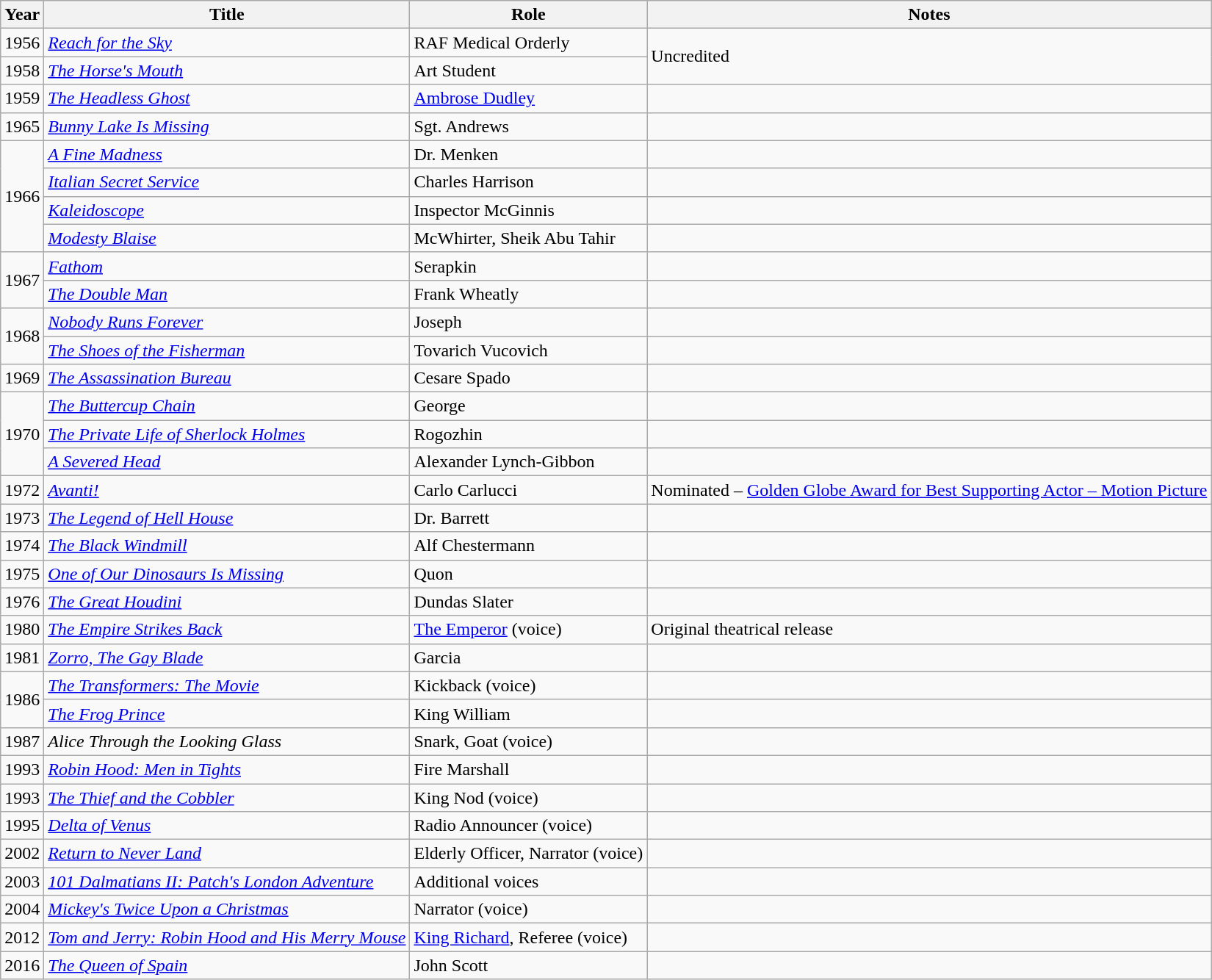<table class="wikitable">
<tr>
<th>Year</th>
<th>Title</th>
<th>Role</th>
<th>Notes</th>
</tr>
<tr>
<td>1956</td>
<td><em><a href='#'>Reach for the Sky</a></em></td>
<td>RAF Medical Orderly</td>
<td rowspan="2">Uncredited</td>
</tr>
<tr>
<td>1958</td>
<td><em><a href='#'>The Horse's Mouth</a></em></td>
<td>Art Student</td>
</tr>
<tr>
<td>1959</td>
<td><em><a href='#'>The Headless Ghost</a></em></td>
<td><a href='#'>Ambrose Dudley</a></td>
<td></td>
</tr>
<tr>
<td>1965</td>
<td><em><a href='#'>Bunny Lake Is Missing</a></em></td>
<td>Sgt. Andrews</td>
<td></td>
</tr>
<tr>
<td rowspan="4">1966</td>
<td><em><a href='#'>A Fine Madness</a></em></td>
<td>Dr. Menken</td>
<td></td>
</tr>
<tr>
<td><em><a href='#'>Italian Secret Service</a></em></td>
<td>Charles Harrison</td>
<td></td>
</tr>
<tr>
<td><em><a href='#'>Kaleidoscope</a></em></td>
<td>Inspector McGinnis</td>
<td></td>
</tr>
<tr>
<td><em><a href='#'>Modesty Blaise</a></em></td>
<td>McWhirter, Sheik Abu Tahir</td>
<td></td>
</tr>
<tr>
<td rowspan="2">1967</td>
<td><em><a href='#'>Fathom</a></em></td>
<td>Serapkin</td>
<td></td>
</tr>
<tr>
<td><em><a href='#'>The Double Man</a></em></td>
<td>Frank Wheatly</td>
<td></td>
</tr>
<tr>
<td rowspan="2">1968</td>
<td><em><a href='#'>Nobody Runs Forever</a></em></td>
<td>Joseph</td>
<td></td>
</tr>
<tr>
<td><em><a href='#'>The Shoes of the Fisherman</a></em></td>
<td>Tovarich Vucovich</td>
<td></td>
</tr>
<tr>
<td>1969</td>
<td><em><a href='#'>The Assassination Bureau</a></em></td>
<td>Cesare Spado</td>
<td></td>
</tr>
<tr>
<td rowspan="3">1970</td>
<td><em><a href='#'>The Buttercup Chain</a></em></td>
<td>George</td>
<td></td>
</tr>
<tr>
<td><em><a href='#'>The Private Life of Sherlock Holmes</a></em></td>
<td>Rogozhin</td>
<td></td>
</tr>
<tr>
<td><em><a href='#'>A Severed Head</a></em></td>
<td>Alexander Lynch-Gibbon</td>
<td></td>
</tr>
<tr>
<td>1972</td>
<td><em><a href='#'>Avanti!</a></em></td>
<td>Carlo Carlucci</td>
<td>Nominated – <a href='#'>Golden Globe Award for Best Supporting Actor – Motion Picture</a></td>
</tr>
<tr>
<td>1973</td>
<td><em><a href='#'>The Legend of Hell House</a></em></td>
<td>Dr. Barrett</td>
<td></td>
</tr>
<tr>
<td>1974</td>
<td><em><a href='#'>The Black Windmill</a></em></td>
<td>Alf Chestermann</td>
<td></td>
</tr>
<tr>
<td>1975</td>
<td><em><a href='#'>One of Our Dinosaurs Is Missing</a></em></td>
<td>Quon</td>
<td></td>
</tr>
<tr>
<td>1976</td>
<td><em><a href='#'>The Great Houdini</a></em></td>
<td>Dundas Slater</td>
<td></td>
</tr>
<tr>
<td>1980</td>
<td><em><a href='#'>The Empire Strikes Back</a></em></td>
<td><a href='#'>The Emperor</a> (voice)</td>
<td>Original theatrical release</td>
</tr>
<tr>
<td>1981</td>
<td><em><a href='#'>Zorro, The Gay Blade</a></em></td>
<td>Garcia</td>
<td></td>
</tr>
<tr>
<td rowspan="2">1986</td>
<td><em><a href='#'>The Transformers: The Movie</a></em></td>
<td>Kickback (voice)</td>
<td></td>
</tr>
<tr>
<td><em><a href='#'>The Frog Prince</a></em></td>
<td>King William</td>
<td></td>
</tr>
<tr>
<td>1987</td>
<td><em>Alice Through the Looking Glass</em></td>
<td>Snark, Goat (voice)</td>
<td></td>
</tr>
<tr>
<td>1993</td>
<td><em><a href='#'>Robin Hood: Men in Tights</a></em></td>
<td>Fire Marshall</td>
<td></td>
</tr>
<tr>
<td>1993</td>
<td><em><a href='#'>The Thief and the Cobbler</a></em></td>
<td>King Nod (voice)</td>
<td></td>
</tr>
<tr>
<td>1995</td>
<td><em><a href='#'>Delta of Venus</a></em></td>
<td>Radio Announcer (voice)</td>
<td></td>
</tr>
<tr>
<td>2002</td>
<td><em><a href='#'>Return to Never Land</a></em></td>
<td>Elderly Officer, Narrator (voice)</td>
<td></td>
</tr>
<tr>
<td>2003</td>
<td><em><a href='#'>101 Dalmatians II: Patch's London Adventure</a></em></td>
<td>Additional voices</td>
<td></td>
</tr>
<tr>
<td>2004</td>
<td><em><a href='#'>Mickey's Twice Upon a Christmas</a></em></td>
<td>Narrator (voice)</td>
<td></td>
</tr>
<tr>
<td>2012</td>
<td><em><a href='#'>Tom and Jerry: Robin Hood and His Merry Mouse</a></em></td>
<td><a href='#'>King Richard</a>, Referee (voice)</td>
<td></td>
</tr>
<tr>
<td>2016</td>
<td><em><a href='#'>The Queen of Spain</a></em></td>
<td>John Scott</td>
<td></td>
</tr>
</table>
